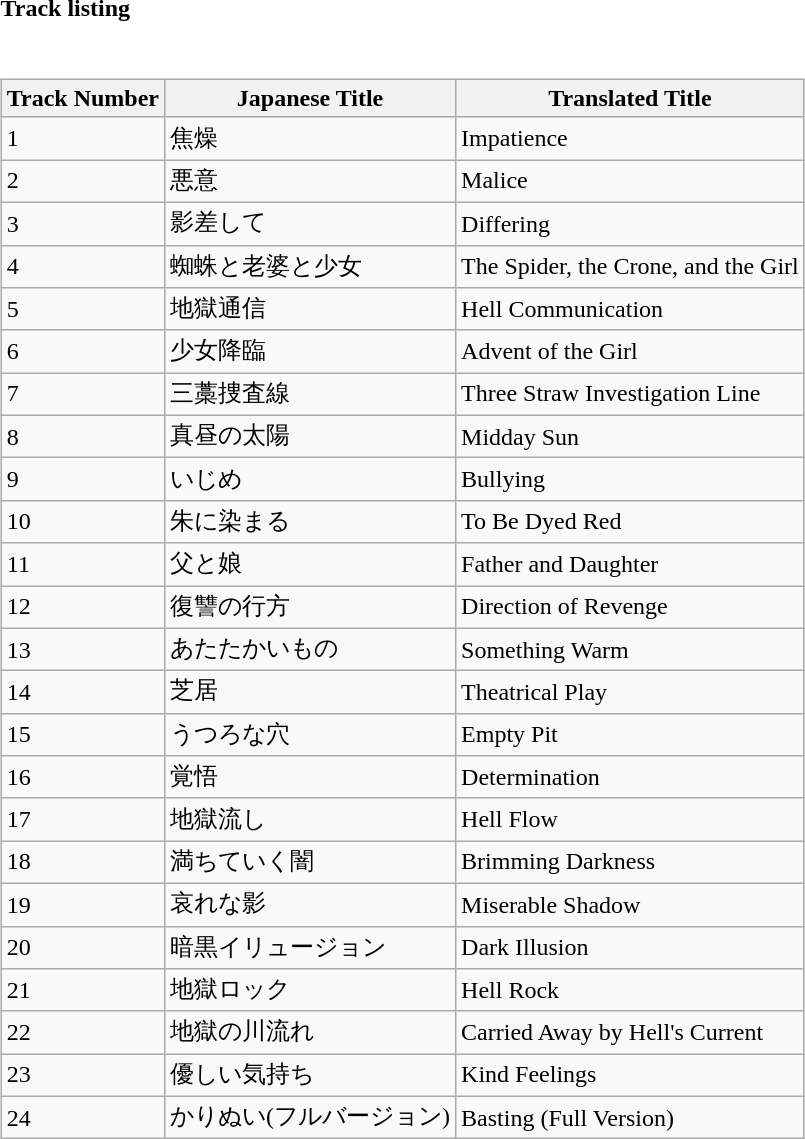<table class="collapsible collapsed" border="0" style="width:70%" style="background:#FFF">
<tr>
<th style="width:16em; text-align:left"><strong>Track listing</strong></th>
<th></th>
</tr>
<tr>
<td colspan="2"><br><table class="wikitable">
<tr>
<th>Track Number</th>
<th>Japanese Title</th>
<th>Translated Title</th>
</tr>
<tr>
<td>1</td>
<td>焦燥</td>
<td>Impatience</td>
</tr>
<tr>
<td>2</td>
<td>悪意</td>
<td>Malice</td>
</tr>
<tr>
<td>3</td>
<td>影差して</td>
<td>Differing</td>
</tr>
<tr>
<td>4</td>
<td>蜘蛛と老婆と少女</td>
<td>The Spider, the Crone, and the Girl</td>
</tr>
<tr>
<td>5</td>
<td>地獄通信</td>
<td>Hell Communication</td>
</tr>
<tr>
<td>6</td>
<td>少女降臨</td>
<td>Advent of the Girl</td>
</tr>
<tr>
<td>7</td>
<td>三藁捜査線</td>
<td>Three Straw Investigation Line</td>
</tr>
<tr>
<td>8</td>
<td>真昼の太陽</td>
<td>Midday Sun</td>
</tr>
<tr>
<td>9</td>
<td>いじめ</td>
<td>Bullying</td>
</tr>
<tr>
<td>10</td>
<td>朱に染まる</td>
<td>To Be Dyed Red</td>
</tr>
<tr>
<td>11</td>
<td>父と娘</td>
<td>Father and Daughter</td>
</tr>
<tr>
<td>12</td>
<td>復讐の行方</td>
<td>Direction of Revenge</td>
</tr>
<tr>
<td>13</td>
<td>あたたかいもの</td>
<td>Something Warm</td>
</tr>
<tr>
<td>14</td>
<td>芝居</td>
<td>Theatrical Play</td>
</tr>
<tr>
<td>15</td>
<td>うつろな穴</td>
<td>Empty Pit</td>
</tr>
<tr>
<td>16</td>
<td>覚悟</td>
<td>Determination</td>
</tr>
<tr>
<td>17</td>
<td>地獄流し</td>
<td>Hell Flow</td>
</tr>
<tr>
<td>18</td>
<td>満ちていく闇</td>
<td>Brimming Darkness</td>
</tr>
<tr>
<td>19</td>
<td>哀れな影</td>
<td>Miserable Shadow</td>
</tr>
<tr>
<td>20</td>
<td>暗黒イリュージョン</td>
<td>Dark Illusion</td>
</tr>
<tr>
<td>21</td>
<td>地獄ロック</td>
<td>Hell Rock</td>
</tr>
<tr>
<td>22</td>
<td>地獄の川流れ</td>
<td>Carried Away by Hell's Current</td>
</tr>
<tr>
<td>23</td>
<td>優しい気持ち</td>
<td>Kind Feelings</td>
</tr>
<tr>
<td>24</td>
<td>かりぬい(フルバージョン)</td>
<td>Basting (Full Version)</td>
</tr>
</table>
</td>
</tr>
</table>
